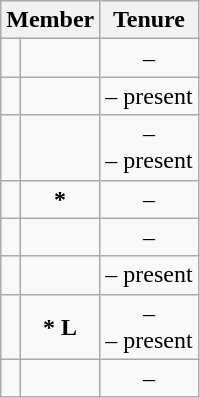<table class="wikitable sortable" style="text-align:center;">
<tr>
<th colspan="2">Member</th>
<th>Tenure</th>
</tr>
<tr>
<td></td>
<td></td>
<td> – </td>
</tr>
<tr>
<td></td>
<td></td>
<td> – present</td>
</tr>
<tr>
<td></td>
<td></td>
<td> – <br> – present</td>
</tr>
<tr>
<td></td>
<td><strong>*</strong></td>
<td> – </td>
</tr>
<tr>
<td></td>
<td></td>
<td> – </td>
</tr>
<tr>
<td></td>
<td></td>
<td> – present</td>
</tr>
<tr>
<td></td>
<td><strong>* L</strong></td>
<td> – <br> – present</td>
</tr>
<tr>
<td></td>
<td></td>
<td> – </td>
</tr>
</table>
